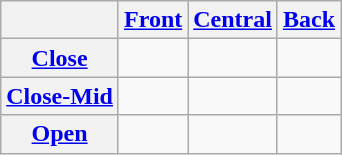<table class="wikitable" style="text-align: center;">
<tr>
<th></th>
<th><a href='#'>Front</a></th>
<th><a href='#'>Central</a></th>
<th><a href='#'>Back</a></th>
</tr>
<tr>
<th><a href='#'>Close</a></th>
<td></td>
<td></td>
<td></td>
</tr>
<tr>
<th><a href='#'>Close-Mid</a></th>
<td></td>
<td></td>
<td></td>
</tr>
<tr>
<th><a href='#'>Open</a></th>
<td></td>
<td></td>
<td></td>
</tr>
</table>
